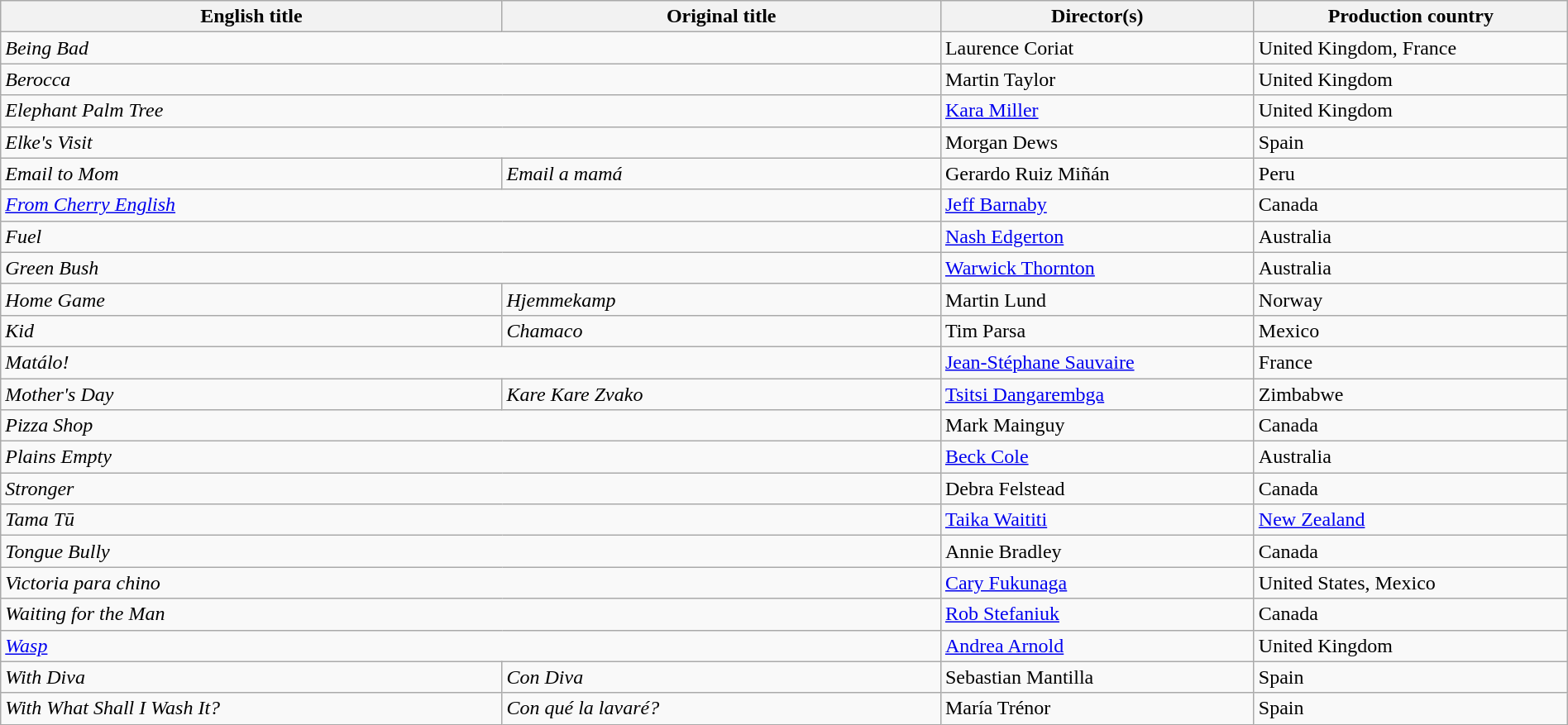<table class="wikitable" width=100%>
<tr>
<th scope="col" width="32%">English title</th>
<th scope="col" width="28%">Original title</th>
<th scope="col" width="20%">Director(s)</th>
<th scope="col" width="20%">Production country</th>
</tr>
<tr>
<td colspan=2><em>Being Bad</em></td>
<td>Laurence Coriat</td>
<td>United Kingdom, France</td>
</tr>
<tr>
<td colspan=2><em>Berocca</em></td>
<td>Martin Taylor</td>
<td>United Kingdom</td>
</tr>
<tr>
<td colspan=2><em>Elephant Palm Tree</em></td>
<td><a href='#'>Kara Miller</a></td>
<td>United Kingdom</td>
</tr>
<tr>
<td colspan=2><em>Elke's Visit</em></td>
<td>Morgan Dews</td>
<td>Spain</td>
</tr>
<tr>
<td><em>Email to Mom</em></td>
<td><em>Email a mamá</em></td>
<td>Gerardo Ruiz Miñán</td>
<td>Peru</td>
</tr>
<tr>
<td colspan=2><em><a href='#'>From Cherry English</a></em></td>
<td><a href='#'>Jeff Barnaby</a></td>
<td>Canada</td>
</tr>
<tr>
<td colspan=2><em>Fuel</em></td>
<td><a href='#'>Nash Edgerton</a></td>
<td>Australia</td>
</tr>
<tr>
<td colspan=2><em>Green Bush</em></td>
<td><a href='#'>Warwick Thornton</a></td>
<td>Australia</td>
</tr>
<tr>
<td><em>Home Game</em></td>
<td><em>Hjemmekamp</em></td>
<td>Martin Lund</td>
<td>Norway</td>
</tr>
<tr>
<td><em>Kid</em></td>
<td><em>Chamaco</em></td>
<td>Tim Parsa</td>
<td>Mexico</td>
</tr>
<tr>
<td colspan=2><em>Matálo!</em></td>
<td><a href='#'>Jean-Stéphane Sauvaire</a></td>
<td>France</td>
</tr>
<tr>
<td><em>Mother's Day</em></td>
<td><em>Kare Kare Zvako</em></td>
<td><a href='#'>Tsitsi Dangarembga</a></td>
<td>Zimbabwe</td>
</tr>
<tr>
<td colspan=2><em>Pizza Shop</em></td>
<td>Mark Mainguy</td>
<td>Canada</td>
</tr>
<tr>
<td colspan=2><em>Plains Empty</em></td>
<td><a href='#'>Beck Cole</a></td>
<td>Australia</td>
</tr>
<tr>
<td colspan=2><em>Stronger</em></td>
<td>Debra Felstead</td>
<td>Canada</td>
</tr>
<tr>
<td colspan=2><em>Tama Tū</em></td>
<td><a href='#'>Taika Waititi</a></td>
<td><a href='#'>New Zealand</a></td>
</tr>
<tr>
<td colspan=2><em>Tongue Bully</em></td>
<td>Annie Bradley</td>
<td>Canada</td>
</tr>
<tr>
<td colspan=2><em>Victoria para chino</em></td>
<td><a href='#'>Cary Fukunaga</a></td>
<td>United States, Mexico</td>
</tr>
<tr>
<td colspan=2><em>Waiting for the Man</em></td>
<td><a href='#'>Rob Stefaniuk</a></td>
<td>Canada</td>
</tr>
<tr>
<td colspan=2><em><a href='#'>Wasp</a></em></td>
<td><a href='#'>Andrea Arnold</a></td>
<td>United Kingdom</td>
</tr>
<tr>
<td><em>With Diva</em></td>
<td><em>Con Diva</em></td>
<td>Sebastian Mantilla</td>
<td>Spain</td>
</tr>
<tr>
<td><em>With What Shall I Wash It?</em></td>
<td><em>Con qué la lavaré?</em></td>
<td>María Trénor</td>
<td>Spain</td>
</tr>
</table>
